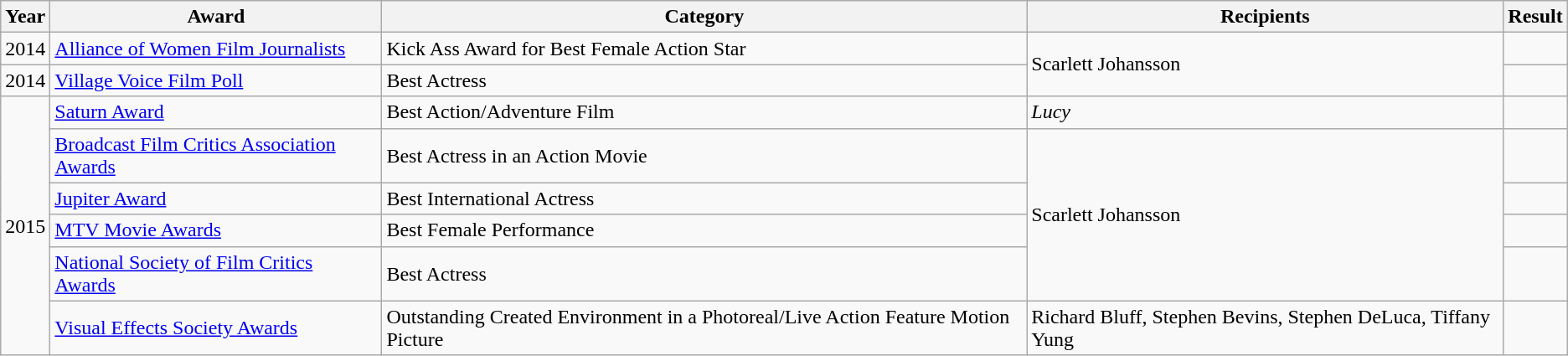<table class="wikitable sortable">
<tr>
<th>Year</th>
<th>Award</th>
<th>Category</th>
<th>Recipients</th>
<th>Result</th>
</tr>
<tr>
<td>2014</td>
<td><a href='#'>Alliance of Women Film Journalists</a></td>
<td>Kick Ass Award for Best Female Action Star</td>
<td rowspan="2">Scarlett Johansson</td>
<td></td>
</tr>
<tr>
<td>2014</td>
<td><a href='#'>Village Voice Film Poll</a></td>
<td>Best Actress</td>
<td></td>
</tr>
<tr>
<td rowspan="6">2015</td>
<td><a href='#'>Saturn Award</a></td>
<td>Best Action/Adventure Film</td>
<td><em>Lucy</em></td>
<td></td>
</tr>
<tr>
<td><a href='#'>Broadcast Film Critics Association Awards</a></td>
<td>Best Actress in an Action Movie</td>
<td rowspan="4">Scarlett Johansson</td>
<td></td>
</tr>
<tr>
<td><a href='#'>Jupiter Award</a></td>
<td>Best International Actress</td>
<td></td>
</tr>
<tr>
<td><a href='#'>MTV Movie Awards</a></td>
<td>Best Female Performance</td>
<td></td>
</tr>
<tr>
<td><a href='#'>National Society of Film Critics Awards</a></td>
<td>Best Actress</td>
<td></td>
</tr>
<tr>
<td><a href='#'>Visual Effects Society Awards</a></td>
<td>Outstanding Created Environment in a Photoreal/Live Action Feature Motion Picture</td>
<td>Richard Bluff, Stephen Bevins, Stephen DeLuca, Tiffany Yung</td>
<td></td>
</tr>
</table>
